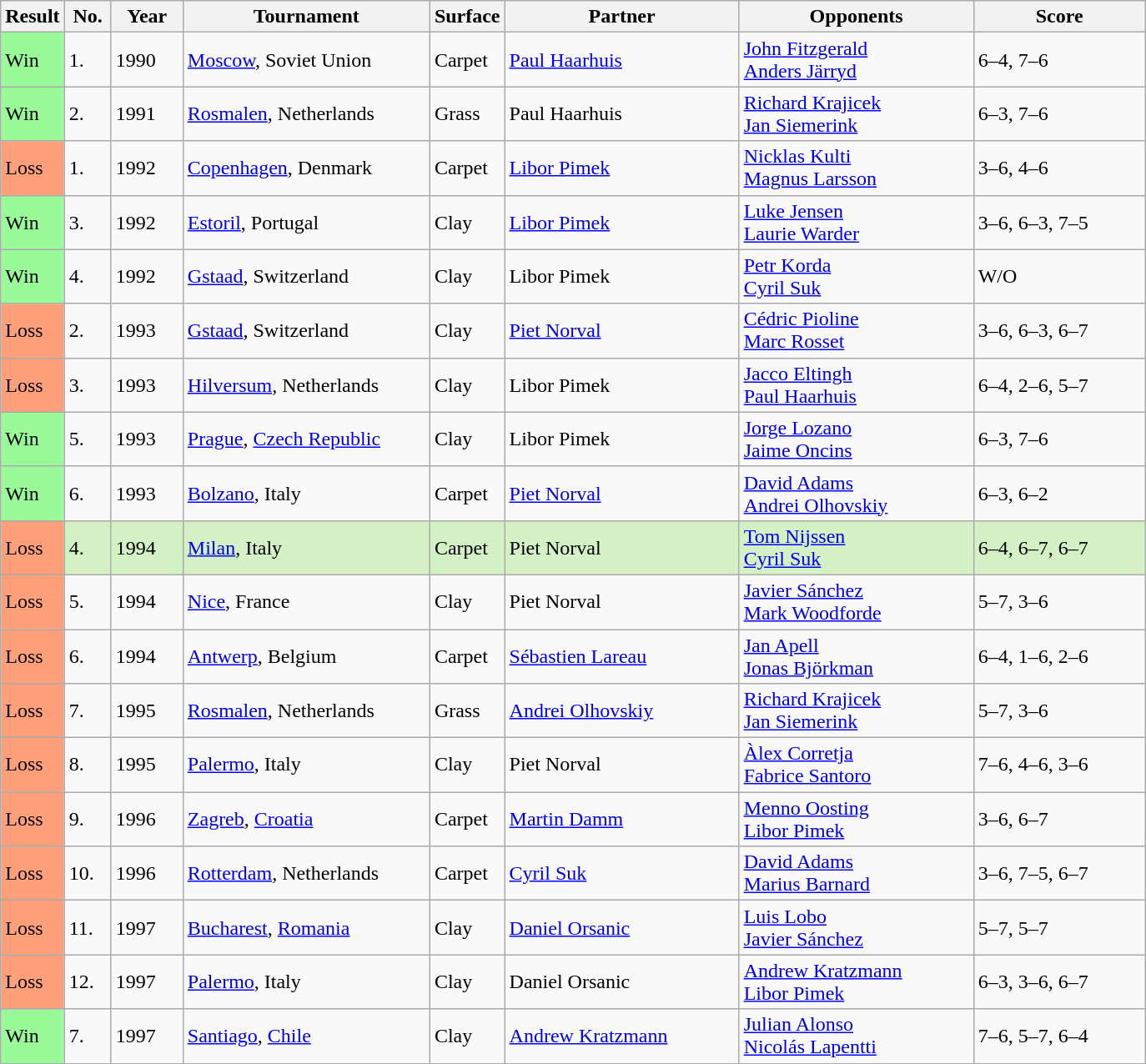<table class=wikitable>
<tr>
<th style="width:40px">Result</th>
<th style="width:30px">No.</th>
<th style="width:50px">Year</th>
<th style="width:190px">Tournament</th>
<th style="width:50px">Surface</th>
<th style="width:180px">Partner</th>
<th style="width:180px">Opponents</th>
<th style="width:130px">Score</th>
</tr>
<tr>
<td style="background:#98fb98;">Win</td>
<td>1.</td>
<td>1990</td>
<td><a href='#'>Moscow</a>, Soviet Union</td>
<td>Carpet</td>
<td> <a href='#'>Paul Haarhuis</a></td>
<td> <a href='#'>John Fitzgerald</a> <br>  <a href='#'>Anders Järryd</a></td>
<td>6–4, 7–6</td>
</tr>
<tr>
<td style="background:#98fb98;">Win</td>
<td>2.</td>
<td>1991</td>
<td><a href='#'>Rosmalen</a>, Netherlands</td>
<td>Grass</td>
<td> Paul Haarhuis</td>
<td> <a href='#'>Richard Krajicek</a> <br>  <a href='#'>Jan Siemerink</a></td>
<td>6–3, 7–6</td>
</tr>
<tr>
<td style="background:#ffa07a;">Loss</td>
<td>1.</td>
<td>1992</td>
<td><a href='#'>Copenhagen</a>, Denmark</td>
<td>Carpet</td>
<td> <a href='#'>Libor Pimek</a></td>
<td> <a href='#'>Nicklas Kulti</a> <br>  <a href='#'>Magnus Larsson</a></td>
<td>3–6, 4–6</td>
</tr>
<tr>
<td style="background:#98fb98;">Win</td>
<td>3.</td>
<td>1992</td>
<td><a href='#'>Estoril</a>, Portugal</td>
<td>Clay</td>
<td> <a href='#'>Libor Pimek</a></td>
<td> <a href='#'>Luke Jensen</a> <br>  <a href='#'>Laurie Warder</a></td>
<td>3–6, 6–3, 7–5</td>
</tr>
<tr>
<td style="background:#98fb98;">Win</td>
<td>4.</td>
<td>1992</td>
<td><a href='#'>Gstaad</a>, Switzerland</td>
<td>Clay</td>
<td> Libor Pimek</td>
<td> <a href='#'>Petr Korda</a> <br>  <a href='#'>Cyril Suk</a></td>
<td>W/O</td>
</tr>
<tr>
<td style="background:#ffa07a;">Loss</td>
<td>2.</td>
<td>1993</td>
<td><a href='#'>Gstaad</a>, Switzerland</td>
<td>Clay</td>
<td> <a href='#'>Piet Norval</a></td>
<td> <a href='#'>Cédric Pioline</a> <br>  <a href='#'>Marc Rosset</a></td>
<td>3–6, 6–3, 6–7</td>
</tr>
<tr>
<td style="background:#ffa07a;">Loss</td>
<td>3.</td>
<td>1993</td>
<td><a href='#'>Hilversum</a>, Netherlands</td>
<td>Clay</td>
<td> Libor Pimek</td>
<td> <a href='#'>Jacco Eltingh</a> <br>  <a href='#'>Paul Haarhuis</a></td>
<td>6–4, 2–6, 5–7</td>
</tr>
<tr>
<td style="background:#98fb98;">Win</td>
<td>5.</td>
<td>1993</td>
<td><a href='#'>Prague</a>, <a href='#'>Czech Republic</a></td>
<td>Clay</td>
<td> Libor Pimek</td>
<td> <a href='#'>Jorge Lozano</a> <br>  <a href='#'>Jaime Oncins</a></td>
<td>6–3, 7–6</td>
</tr>
<tr>
<td style="background:#98fb98;">Win</td>
<td>6.</td>
<td>1993</td>
<td><a href='#'>Bolzano</a>, Italy</td>
<td>Carpet</td>
<td> <a href='#'>Piet Norval</a></td>
<td> <a href='#'>David Adams</a> <br>  <a href='#'>Andrei Olhovskiy</a></td>
<td>6–3, 6–2</td>
</tr>
<tr style="background:#d4f1c5;">
<td style="background:#ffa07a;">Loss</td>
<td>4.</td>
<td>1994</td>
<td><a href='#'>Milan</a>, Italy</td>
<td>Carpet</td>
<td> Piet Norval</td>
<td> <a href='#'>Tom Nijssen</a> <br>  <a href='#'>Cyril Suk</a></td>
<td>6–4, 6–7, 6–7</td>
</tr>
<tr>
<td style="background:#ffa07a;">Loss</td>
<td>5.</td>
<td>1994</td>
<td><a href='#'>Nice</a>, France</td>
<td>Clay</td>
<td> Piet Norval</td>
<td> <a href='#'>Javier Sánchez</a> <br>  <a href='#'>Mark Woodforde</a></td>
<td>5–7, 3–6</td>
</tr>
<tr>
<td style="background:#ffa07a;">Loss</td>
<td>6.</td>
<td>1994</td>
<td><a href='#'>Antwerp</a>, Belgium</td>
<td>Carpet</td>
<td> <a href='#'>Sébastien Lareau</a></td>
<td> <a href='#'>Jan Apell</a> <br>  <a href='#'>Jonas Björkman</a></td>
<td>6–4, 1–6, 2–6</td>
</tr>
<tr>
<td style="background:#ffa07a;">Loss</td>
<td>7.</td>
<td>1995</td>
<td><a href='#'>Rosmalen</a>, Netherlands</td>
<td>Grass</td>
<td> <a href='#'>Andrei Olhovskiy</a></td>
<td> <a href='#'>Richard Krajicek</a> <br>  <a href='#'>Jan Siemerink</a></td>
<td>5–7, 3–6</td>
</tr>
<tr>
<td style="background:#ffa07a;">Loss</td>
<td>8.</td>
<td>1995</td>
<td><a href='#'>Palermo</a>, Italy</td>
<td>Clay</td>
<td> Piet Norval</td>
<td> <a href='#'>Àlex Corretja</a> <br>  <a href='#'>Fabrice Santoro</a></td>
<td>7–6, 4–6, 3–6</td>
</tr>
<tr>
<td style="background:#ffa07a;">Loss</td>
<td>9.</td>
<td>1996</td>
<td><a href='#'>Zagreb</a>, <a href='#'>Croatia</a></td>
<td>Carpet</td>
<td> <a href='#'>Martin Damm</a></td>
<td> <a href='#'>Menno Oosting</a> <br>  <a href='#'>Libor Pimek</a></td>
<td>3–6, 6–7</td>
</tr>
<tr>
<td style="background:#ffa07a;">Loss</td>
<td>10.</td>
<td>1996</td>
<td><a href='#'>Rotterdam</a>, Netherlands</td>
<td>Carpet</td>
<td> <a href='#'>Cyril Suk</a></td>
<td> <a href='#'>David Adams</a> <br>  <a href='#'>Marius Barnard</a></td>
<td>3–6, 7–5, 6–7</td>
</tr>
<tr>
<td style="background:#ffa07a;">Loss</td>
<td>11.</td>
<td>1997</td>
<td><a href='#'>Bucharest</a>, <a href='#'>Romania</a></td>
<td>Clay</td>
<td> <a href='#'>Daniel Orsanic</a></td>
<td> <a href='#'>Luis Lobo</a> <br>  <a href='#'>Javier Sánchez</a></td>
<td>5–7, 5–7</td>
</tr>
<tr>
<td style="background:#ffa07a;">Loss</td>
<td>12.</td>
<td>1997</td>
<td><a href='#'>Palermo</a>, Italy</td>
<td>Clay</td>
<td> Daniel Orsanic</td>
<td> <a href='#'>Andrew Kratzmann</a> <br>  <a href='#'>Libor Pimek</a></td>
<td>6–3, 3–6, 6–7</td>
</tr>
<tr>
<td style="background:#98fb98;">Win</td>
<td>7.</td>
<td>1997</td>
<td><a href='#'>Santiago</a>, <a href='#'>Chile</a></td>
<td>Clay</td>
<td> <a href='#'>Andrew Kratzmann</a></td>
<td> <a href='#'>Julian Alonso</a> <br>  <a href='#'>Nicolás Lapentti</a></td>
<td>7–6, 5–7, 6–4</td>
</tr>
</table>
